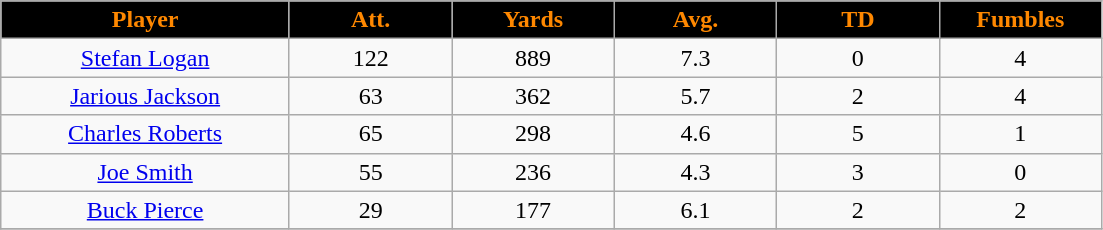<table class="wikitable sortable">
<tr>
<th style="background:black;color:#FF8800;" width="16%">Player</th>
<th style="background:black;color:#FF8800;" width="9%">Att.</th>
<th style="background:black;color:#FF8800;" width="9%">Yards</th>
<th style="background:black;color:#FF8800;" width="9%">Avg.</th>
<th style="background:black;color:#FF8800;" width="9%">TD</th>
<th style="background:black;color:#FF8800;" width="9%">Fumbles</th>
</tr>
<tr align="center">
<td><a href='#'>Stefan Logan</a></td>
<td>122</td>
<td>889</td>
<td>7.3</td>
<td>0</td>
<td>4</td>
</tr>
<tr align="center">
<td><a href='#'>Jarious Jackson</a></td>
<td>63</td>
<td>362</td>
<td>5.7</td>
<td>2</td>
<td>4</td>
</tr>
<tr align="center">
<td><a href='#'>Charles Roberts</a></td>
<td>65</td>
<td>298</td>
<td>4.6</td>
<td>5</td>
<td>1</td>
</tr>
<tr align="center">
<td><a href='#'>Joe Smith</a></td>
<td>55</td>
<td>236</td>
<td>4.3</td>
<td>3</td>
<td>0</td>
</tr>
<tr align="center">
<td><a href='#'>Buck Pierce</a></td>
<td>29</td>
<td>177</td>
<td>6.1</td>
<td>2</td>
<td>2</td>
</tr>
<tr align="center">
</tr>
</table>
